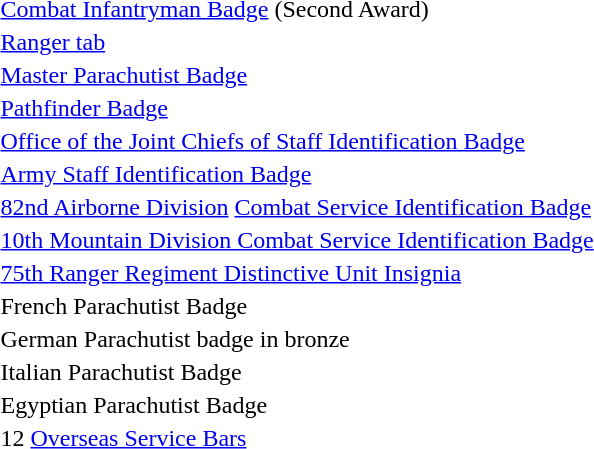<table>
<tr>
<td></td>
<td><a href='#'>Combat Infantryman Badge</a> (Second Award)</td>
</tr>
<tr>
<td></td>
<td><a href='#'>Ranger tab</a></td>
</tr>
<tr>
<td></td>
<td><a href='#'>Master Parachutist Badge</a></td>
</tr>
<tr>
<td></td>
<td><a href='#'>Pathfinder Badge</a></td>
</tr>
<tr>
<td></td>
<td><a href='#'>Office of the Joint Chiefs of Staff Identification Badge</a></td>
</tr>
<tr>
<td></td>
<td><a href='#'>Army Staff Identification Badge</a></td>
</tr>
<tr>
<td></td>
<td><a href='#'>82nd Airborne Division</a> <a href='#'>Combat Service Identification Badge</a></td>
</tr>
<tr>
<td></td>
<td><a href='#'>10th Mountain Division Combat Service Identification Badge</a></td>
</tr>
<tr>
<td></td>
<td><a href='#'>75th Ranger Regiment Distinctive Unit Insignia</a></td>
</tr>
<tr>
<td></td>
<td>French Parachutist Badge</td>
</tr>
<tr>
<td></td>
<td>German Parachutist badge in bronze</td>
</tr>
<tr>
<td></td>
<td>Italian Parachutist Badge</td>
</tr>
<tr>
<td></td>
<td>Egyptian Parachutist Badge</td>
</tr>
<tr>
<td></td>
<td>12 <a href='#'>Overseas Service Bars</a></td>
</tr>
</table>
